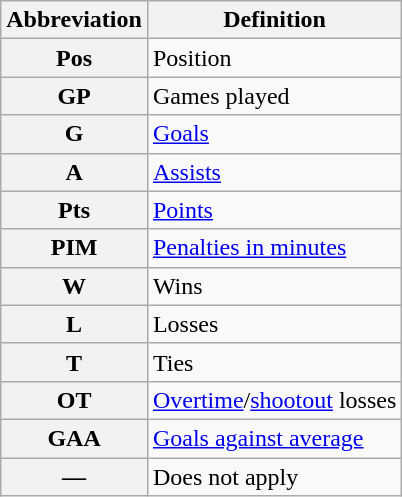<table class="wikitable">
<tr>
<th scope="col">Abbreviation</th>
<th scope="col">Definition</th>
</tr>
<tr>
<th scope="row">Pos</th>
<td>Position</td>
</tr>
<tr>
<th scope="row">GP</th>
<td>Games played</td>
</tr>
<tr>
<th scope="row">G</th>
<td><a href='#'>Goals</a></td>
</tr>
<tr>
<th scope="row">A</th>
<td><a href='#'>Assists</a></td>
</tr>
<tr>
<th scope="row">Pts</th>
<td><a href='#'>Points</a></td>
</tr>
<tr>
<th scope="row">PIM</th>
<td><a href='#'>Penalties in minutes</a></td>
</tr>
<tr>
<th scope="row">W</th>
<td>Wins</td>
</tr>
<tr>
<th scope="row">L</th>
<td>Losses</td>
</tr>
<tr>
<th scope="row">T</th>
<td>Ties</td>
</tr>
<tr>
<th scope="row">OT</th>
<td><a href='#'>Overtime</a>/<a href='#'>shootout</a> losses</td>
</tr>
<tr>
<th scope="row">GAA</th>
<td><a href='#'>Goals against average</a></td>
</tr>
<tr>
<th scope="row">—</th>
<td>Does not apply</td>
</tr>
</table>
